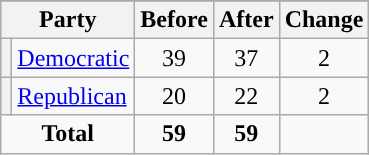<table class="wikitable" style="text-align:center;">
<tr>
</tr>
<tr>
<th colspan=2>Party</th>
<th>Before</th>
<th>After</th>
<th>Change</th>
</tr>
<tr>
<th style="background-color:"></th>
<td style="text-align:left;"><a href='#'>Democratic</a></td>
<td>39</td>
<td>37</td>
<td> 2</td>
</tr>
<tr>
<th style="background-color:"></th>
<td style="text-align:left;"><a href='#'>Republican</a></td>
<td>20</td>
<td>22</td>
<td> 2</td>
</tr>
<tr>
<td colspan=2><strong>Total</strong></td>
<td><strong>59</strong></td>
<td><strong>59</strong></td>
<td></td>
</tr>
</table>
